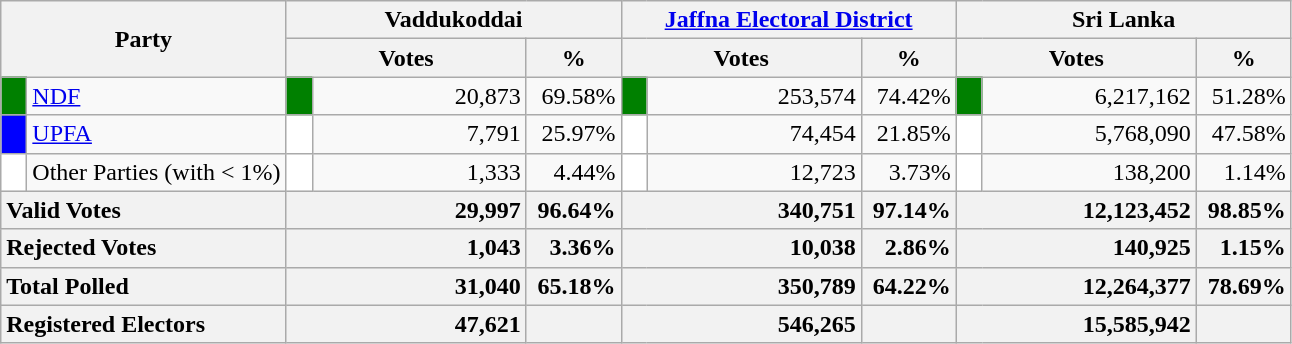<table class="wikitable">
<tr>
<th colspan="2" width="144px"rowspan="2">Party</th>
<th colspan="3" width="216px">Vaddukoddai</th>
<th colspan="3" width="216px"><a href='#'>Jaffna Electoral District</a></th>
<th colspan="3" width="216px">Sri Lanka</th>
</tr>
<tr>
<th colspan="2" width="144px">Votes</th>
<th>%</th>
<th colspan="2" width="144px">Votes</th>
<th>%</th>
<th colspan="2" width="144px">Votes</th>
<th>%</th>
</tr>
<tr>
<td style="background-color:green;" width="10px"></td>
<td style="text-align:left;"><a href='#'>NDF</a></td>
<td style="background-color:green;" width="10px"></td>
<td style="text-align:right;">20,873</td>
<td style="text-align:right;">69.58%</td>
<td style="background-color:green;" width="10px"></td>
<td style="text-align:right;">253,574</td>
<td style="text-align:right;">74.42%</td>
<td style="background-color:green;" width="10px"></td>
<td style="text-align:right;">6,217,162</td>
<td style="text-align:right;">51.28%</td>
</tr>
<tr>
<td style="background-color:blue;" width="10px"></td>
<td style="text-align:left;"><a href='#'>UPFA</a></td>
<td style="background-color:white;" width="10px"></td>
<td style="text-align:right;">7,791</td>
<td style="text-align:right;">25.97%</td>
<td style="background-color:white;" width="10px"></td>
<td style="text-align:right;">74,454</td>
<td style="text-align:right;">21.85%</td>
<td style="background-color:white;" width="10px"></td>
<td style="text-align:right;">5,768,090</td>
<td style="text-align:right;">47.58%</td>
</tr>
<tr>
<td style="background-color:white;" width="10px"></td>
<td style="text-align:left;">Other Parties (with < 1%)</td>
<td style="background-color:white;" width="10px"></td>
<td style="text-align:right;">1,333</td>
<td style="text-align:right;">4.44%</td>
<td style="background-color:white;" width="10px"></td>
<td style="text-align:right;">12,723</td>
<td style="text-align:right;">3.73%</td>
<td style="background-color:white;" width="10px"></td>
<td style="text-align:right;">138,200</td>
<td style="text-align:right;">1.14%</td>
</tr>
<tr>
<th colspan="2" width="144px"style="text-align:left;">Valid Votes</th>
<th style="text-align:right;"colspan="2" width="144px">29,997</th>
<th style="text-align:right;">96.64%</th>
<th style="text-align:right;"colspan="2" width="144px">340,751</th>
<th style="text-align:right;">97.14%</th>
<th style="text-align:right;"colspan="2" width="144px">12,123,452</th>
<th style="text-align:right;">98.85%</th>
</tr>
<tr>
<th colspan="2" width="144px"style="text-align:left;">Rejected Votes</th>
<th style="text-align:right;"colspan="2" width="144px">1,043</th>
<th style="text-align:right;">3.36%</th>
<th style="text-align:right;"colspan="2" width="144px">10,038</th>
<th style="text-align:right;">2.86%</th>
<th style="text-align:right;"colspan="2" width="144px">140,925</th>
<th style="text-align:right;">1.15%</th>
</tr>
<tr>
<th colspan="2" width="144px"style="text-align:left;">Total Polled</th>
<th style="text-align:right;"colspan="2" width="144px">31,040</th>
<th style="text-align:right;">65.18%</th>
<th style="text-align:right;"colspan="2" width="144px">350,789</th>
<th style="text-align:right;">64.22%</th>
<th style="text-align:right;"colspan="2" width="144px">12,264,377</th>
<th style="text-align:right;">78.69%</th>
</tr>
<tr>
<th colspan="2" width="144px"style="text-align:left;">Registered Electors</th>
<th style="text-align:right;"colspan="2" width="144px">47,621</th>
<th></th>
<th style="text-align:right;"colspan="2" width="144px">546,265</th>
<th></th>
<th style="text-align:right;"colspan="2" width="144px">15,585,942</th>
<th></th>
</tr>
</table>
